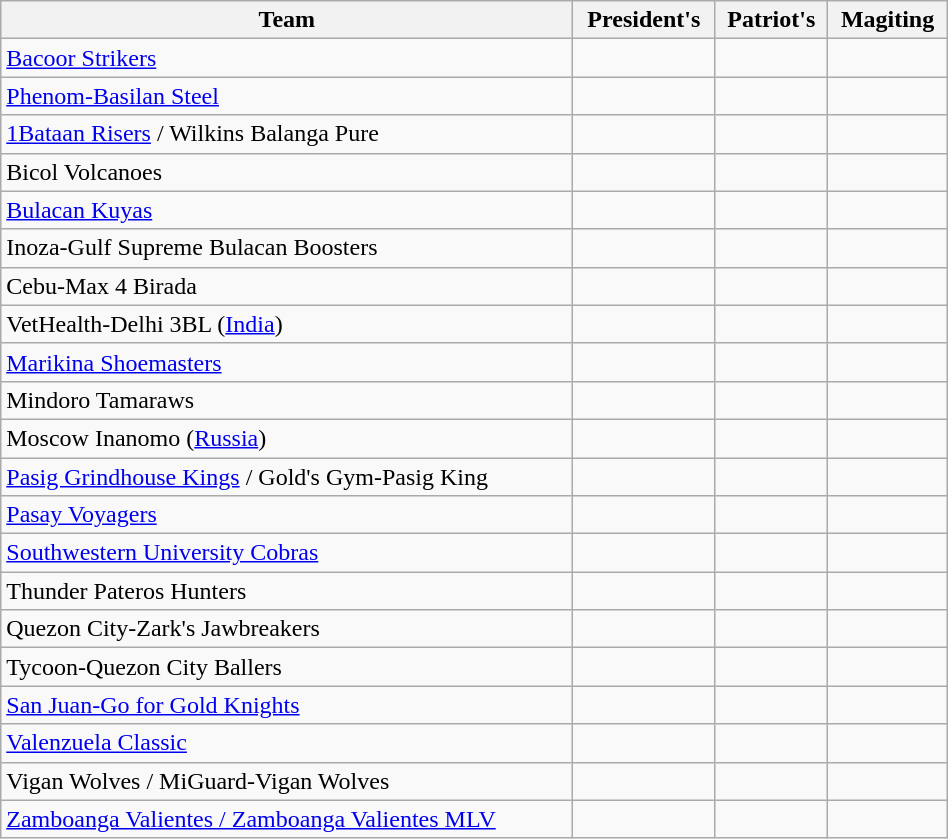<table class="wikitable plainrowheaders" style="width:50%; text-align:left">
<tr>
<th scope="col">Team</th>
<th>President's</th>
<th>Patriot's</th>
<th>Magiting</th>
</tr>
<tr>
<td><a href='#'>Bacoor Strikers</a></td>
<td></td>
<td></td>
<td></td>
</tr>
<tr>
<td><a href='#'>Phenom-Basilan Steel</a></td>
<td></td>
<td></td>
<td></td>
</tr>
<tr>
<td><a href='#'>1Bataan Risers</a> / Wilkins Balanga Pure</td>
<td></td>
<td></td>
<td></td>
</tr>
<tr>
<td>Bicol Volcanoes</td>
<td></td>
<td></td>
<td></td>
</tr>
<tr>
<td><a href='#'>Bulacan Kuyas</a></td>
<td></td>
<td></td>
<td></td>
</tr>
<tr>
<td>Inoza-Gulf Supreme Bulacan Boosters</td>
<td></td>
<td></td>
<td></td>
</tr>
<tr>
<td>Cebu-Max 4 Birada</td>
<td></td>
<td></td>
<td></td>
</tr>
<tr>
<td>VetHealth-Delhi 3BL (<a href='#'>India</a>)</td>
<td></td>
<td></td>
<td></td>
</tr>
<tr>
<td><a href='#'>Marikina Shoemasters</a></td>
<td></td>
<td><br></td>
<td></td>
</tr>
<tr>
<td>Mindoro Tamaraws</td>
<td></td>
<td></td>
<td></td>
</tr>
<tr>
<td>Moscow Inanomo (<a href='#'>Russia</a>)</td>
<td></td>
<td><br></td>
<td></td>
</tr>
<tr>
<td><a href='#'>Pasig Grindhouse Kings</a> / Gold's Gym-Pasig King</td>
<td></td>
<td></td>
<td></td>
</tr>
<tr>
<td><a href='#'>Pasay Voyagers</a></td>
<td></td>
<td></td>
<td></td>
</tr>
<tr>
<td><a href='#'>Southwestern University Cobras</a></td>
<td></td>
<td></td>
<td></td>
</tr>
<tr>
<td>Thunder Pateros Hunters</td>
<td></td>
<td><br></td>
<td></td>
</tr>
<tr>
<td>Quezon City-Zark's Jawbreakers</td>
<td></td>
<td></td>
<td></td>
</tr>
<tr>
<td>Tycoon-Quezon City Ballers</td>
<td></td>
<td></td>
<td></td>
</tr>
<tr>
<td><a href='#'>San Juan-Go for Gold Knights</a></td>
<td></td>
<td></td>
<td></td>
</tr>
<tr>
<td><a href='#'>Valenzuela Classic</a></td>
<td></td>
<td></td>
<td></td>
</tr>
<tr>
<td>Vigan Wolves / MiGuard-Vigan Wolves</td>
<td></td>
<td></td>
<td></td>
</tr>
<tr>
<td><a href='#'>Zamboanga Valientes / Zamboanga Valientes MLV</a></td>
<td></td>
<td></td>
<td></td>
</tr>
</table>
